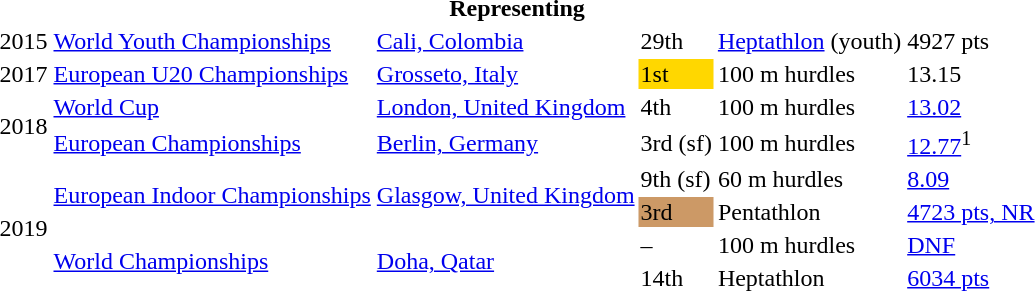<table>
<tr>
<th colspan="6">Representing </th>
</tr>
<tr>
<td>2015</td>
<td><a href='#'>World Youth Championships</a></td>
<td><a href='#'>Cali, Colombia</a></td>
<td>29th</td>
<td><a href='#'>Heptathlon</a> (youth)</td>
<td>4927 pts</td>
</tr>
<tr>
<td>2017</td>
<td><a href='#'>European U20 Championships</a></td>
<td><a href='#'>Grosseto, Italy</a></td>
<td bgcolor=gold>1st</td>
<td>100 m hurdles</td>
<td>13.15</td>
</tr>
<tr>
<td rowspan=2>2018</td>
<td><a href='#'>World Cup</a></td>
<td><a href='#'>London, United Kingdom</a></td>
<td>4th</td>
<td>100 m hurdles</td>
<td><a href='#'>13.02</a></td>
</tr>
<tr>
<td><a href='#'>European Championships</a></td>
<td><a href='#'>Berlin, Germany</a></td>
<td>3rd (sf)</td>
<td>100 m hurdles</td>
<td><a href='#'>12.77</a><sup>1</sup></td>
</tr>
<tr>
<td rowspan=4>2019</td>
<td rowspan=2><a href='#'>European Indoor Championships</a></td>
<td rowspan=2><a href='#'>Glasgow, United Kingdom</a></td>
<td>9th (sf)</td>
<td>60 m hurdles</td>
<td><a href='#'>8.09</a></td>
</tr>
<tr>
<td bgcolor=cc9966>3rd</td>
<td>Pentathlon</td>
<td><a href='#'>4723 pts, NR</a></td>
</tr>
<tr>
<td rowspan=2><a href='#'>World Championships</a></td>
<td rowspan=2><a href='#'>Doha, Qatar</a></td>
<td>–</td>
<td>100 m hurdles</td>
<td><a href='#'>DNF</a></td>
</tr>
<tr>
<td>14th</td>
<td>Heptathlon</td>
<td><a href='#'>6034 pts</a></td>
</tr>
</table>
